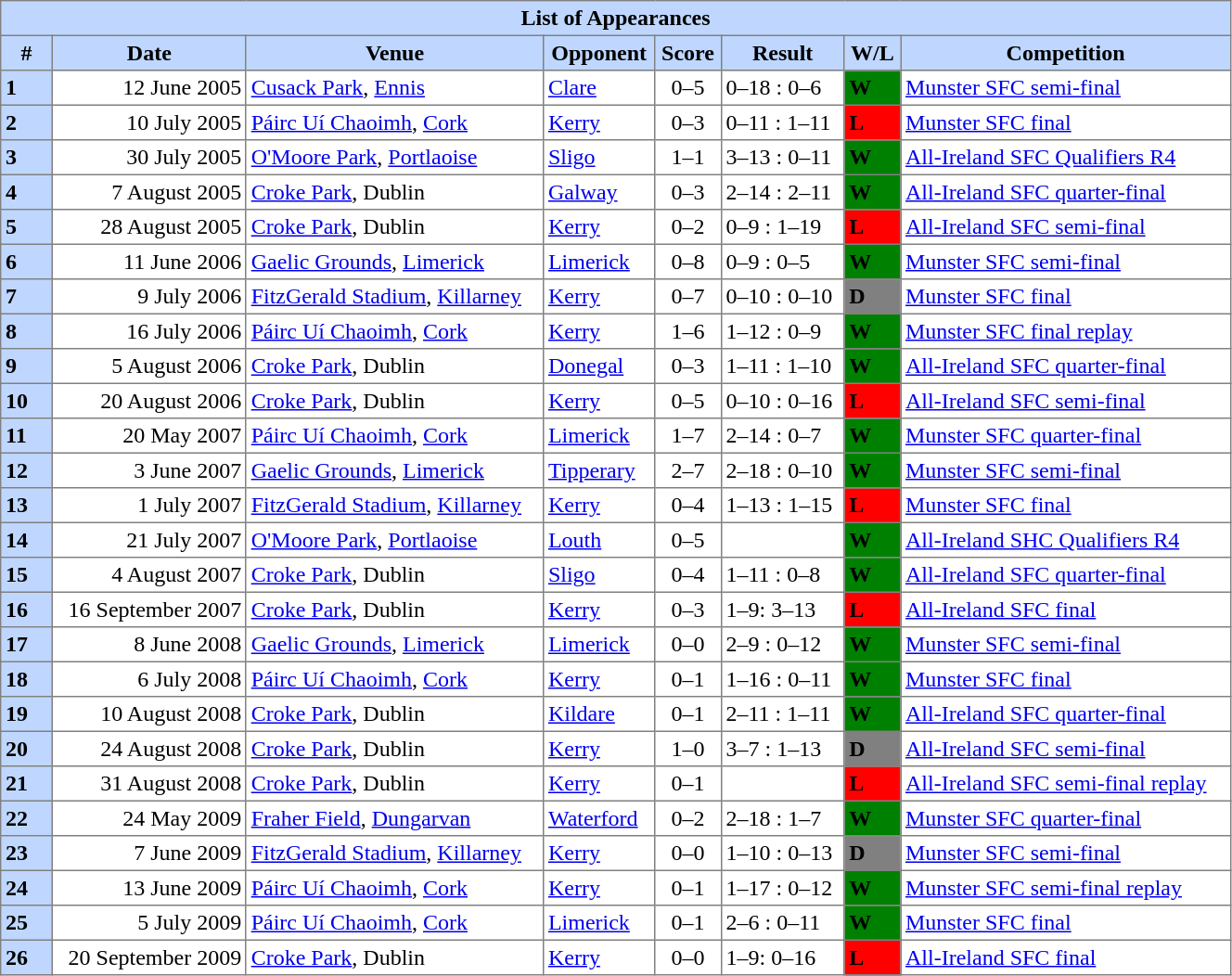<table border=1 cellpadding=3 width="70%" style="margin-left:1em; colour: black; border-collapse: collapse;">
<tr bgcolor="BFD7FF">
<th colspan="8"><strong>List of Appearances</strong></th>
</tr>
<tr bgcolor="BFD7FF">
<th width=30 style="text-align: centr;">#</th>
<th>Date</th>
<th>Venue</th>
<th>Opponent</th>
<th>Score</th>
<th>Result</th>
<th>W/L</th>
<th>Competition</th>
</tr>
<tr>
<td style="text-align: centr;" bgcolor="BFD7FF"><strong>1</strong></td>
<td align=right>12 June 2005</td>
<td><a href='#'>Cusack Park</a>, <a href='#'>Ennis</a></td>
<td><a href='#'>Clare</a></td>
<td style="text-align: center;">0–5</td>
<td>0–18 : 0–6</td>
<td style="text-align: centr;" bgcolor="green"><strong>W</strong></td>
<td><a href='#'>Munster SFC semi-final</a></td>
</tr>
<tr>
<td style="text-align: centr;" bgcolor="BFD7FF"><strong>2</strong></td>
<td align=right>10 July 2005</td>
<td><a href='#'>Páirc Uí Chaoimh</a>, <a href='#'>Cork</a></td>
<td><a href='#'>Kerry</a></td>
<td style="text-align: center;">0–3</td>
<td>0–11 : 1–11</td>
<td style="text-align: centr;" bgcolor="red"><strong>L</strong></td>
<td><a href='#'>Munster SFC final</a></td>
</tr>
<tr>
<td style="text-align: centr;" bgcolor="BFD7FF"><strong>3</strong></td>
<td align=right>30 July 2005</td>
<td><a href='#'>O'Moore Park</a>, <a href='#'>Portlaoise</a></td>
<td><a href='#'>Sligo</a></td>
<td style="text-align: center;">1–1</td>
<td>3–13 : 0–11</td>
<td style="text-align: centr;" bgcolor="green"><strong>W</strong></td>
<td><a href='#'>All-Ireland SFC Qualifiers R4</a></td>
</tr>
<tr>
<td style="text-align: centr;" bgcolor="BFD7FF"><strong>4</strong></td>
<td align=right>7 August 2005</td>
<td><a href='#'>Croke Park</a>, Dublin</td>
<td><a href='#'>Galway</a></td>
<td style="text-align: center;">0–3</td>
<td>2–14 : 2–11</td>
<td style="text-align: centr;" bgcolor="green"><strong>W</strong></td>
<td><a href='#'>All-Ireland SFC quarter-final</a></td>
</tr>
<tr>
<td style="text-align: centr;" bgcolor="BFD7FF"><strong>5</strong></td>
<td align=right>28 August 2005</td>
<td><a href='#'>Croke Park</a>, Dublin</td>
<td><a href='#'>Kerry</a></td>
<td style="text-align: center;">0–2</td>
<td>0–9 : 1–19</td>
<td style="text-align: centr;" bgcolor="red"><strong>L</strong></td>
<td><a href='#'>All-Ireland SFC semi-final</a></td>
</tr>
<tr>
<td style="text-align: centr;" bgcolor="BFD7FF"><strong>6</strong></td>
<td align=right>11 June 2006</td>
<td><a href='#'>Gaelic Grounds</a>, <a href='#'>Limerick</a></td>
<td><a href='#'>Limerick</a></td>
<td style="text-align: center;">0–8</td>
<td>0–9 : 0–5</td>
<td style="text-align: centr;" bgcolor="green"><strong>W</strong></td>
<td><a href='#'>Munster SFC semi-final</a></td>
</tr>
<tr>
<td style="text-align: centr;" bgcolor="BFD7FF"><strong>7</strong></td>
<td align=right>9 July 2006</td>
<td><a href='#'>FitzGerald Stadium</a>, <a href='#'>Killarney</a></td>
<td><a href='#'>Kerry</a></td>
<td style="text-align: center;">0–7</td>
<td>0–10 : 0–10</td>
<td style="text-align: centr;" bgcolor="grey"><strong>D</strong></td>
<td><a href='#'>Munster SFC final</a></td>
</tr>
<tr>
<td style="text-align: centr;" bgcolor="BFD7FF"><strong>8</strong></td>
<td align=right>16 July 2006</td>
<td><a href='#'>Páirc Uí Chaoimh</a>, <a href='#'>Cork</a></td>
<td><a href='#'>Kerry</a></td>
<td style="text-align: center;">1–6</td>
<td>1–12 : 0–9</td>
<td style="text-align: centr;" bgcolor="green"><strong>W</strong></td>
<td><a href='#'>Munster SFC final replay</a></td>
</tr>
<tr>
<td style="text-align: centr;" bgcolor="BFD7FF"><strong>9</strong></td>
<td align=right>5 August 2006</td>
<td><a href='#'>Croke Park</a>, Dublin</td>
<td><a href='#'>Donegal</a></td>
<td style="text-align: center;">0–3</td>
<td>1–11 : 1–10</td>
<td style="text-align: centr;" bgcolor="green"><strong>W</strong></td>
<td><a href='#'>All-Ireland SFC quarter-final</a></td>
</tr>
<tr>
<td style="text-align: centr;" bgcolor="BFD7FF"><strong>10</strong></td>
<td align=right>20 August 2006</td>
<td><a href='#'>Croke Park</a>, Dublin</td>
<td><a href='#'>Kerry</a></td>
<td style="text-align: center;">0–5</td>
<td>0–10 : 0–16</td>
<td style="text-align: centr;" bgcolor="red"><strong>L</strong></td>
<td><a href='#'>All-Ireland SFC semi-final</a></td>
</tr>
<tr>
<td style="text-align: centr;" bgcolor="BFD7FF"><strong>11</strong></td>
<td align=right>20 May 2007</td>
<td><a href='#'>Páirc Uí Chaoimh</a>, <a href='#'>Cork</a></td>
<td><a href='#'>Limerick</a></td>
<td style="text-align: center;">1–7</td>
<td>2–14 : 0–7</td>
<td style="text-align: centr;" bgcolor="green"><strong>W</strong></td>
<td><a href='#'>Munster SFC quarter-final</a></td>
</tr>
<tr>
<td style="text-align: centr;" bgcolor="BFD7FF"><strong>12</strong></td>
<td align=right>3 June 2007</td>
<td><a href='#'>Gaelic Grounds</a>, <a href='#'>Limerick</a></td>
<td><a href='#'>Tipperary</a></td>
<td style="text-align: center;">2–7</td>
<td>2–18 : 0–10</td>
<td style="text-align: centr;" bgcolor="green"><strong>W</strong></td>
<td><a href='#'>Munster SFC semi-final</a></td>
</tr>
<tr>
<td style="text-align: centr;" bgcolor="BFD7FF"><strong>13</strong></td>
<td align=right>1 July 2007</td>
<td><a href='#'>FitzGerald Stadium</a>, <a href='#'>Killarney</a></td>
<td><a href='#'>Kerry</a></td>
<td style="text-align: center;">0–4</td>
<td>1–13 : 1–15</td>
<td style="text-align: centr;" bgcolor="red"><strong>L</strong></td>
<td><a href='#'>Munster SFC final</a></td>
</tr>
<tr>
<td style="text-align: centr;" bgcolor="BFD7FF"><strong>14</strong></td>
<td align=right>21 July 2007</td>
<td><a href='#'>O'Moore Park</a>, <a href='#'>Portlaoise</a></td>
<td><a href='#'>Louth</a></td>
<td style="text-align: center;">0–5</td>
<td></td>
<td style="text-align: centr;" bgcolor="green"><strong>W</strong></td>
<td><a href='#'>All-Ireland SHC Qualifiers R4</a></td>
</tr>
<tr>
<td style="text-align: centr;" bgcolor="BFD7FF"><strong>15</strong></td>
<td align=right>4 August 2007</td>
<td><a href='#'>Croke Park</a>, Dublin</td>
<td><a href='#'>Sligo</a></td>
<td style="text-align: center;">0–4</td>
<td>1–11 : 0–8</td>
<td style="text-align: centr;" bgcolor="green"><strong>W</strong></td>
<td><a href='#'>All-Ireland SFC quarter-final</a></td>
</tr>
<tr>
<td style="text-align: centr;" bgcolor="BFD7FF"><strong>16</strong></td>
<td align=right>16 September 2007</td>
<td><a href='#'>Croke Park</a>, Dublin</td>
<td><a href='#'>Kerry</a></td>
<td style="text-align: center;">0–3</td>
<td>1–9: 3–13</td>
<td style="text-align: centr;" bgcolor="red"><strong>L</strong></td>
<td><a href='#'>All-Ireland SFC final</a></td>
</tr>
<tr>
<td style="text-align: centr;" bgcolor="BFD7FF"><strong>17</strong></td>
<td align=right>8 June 2008</td>
<td><a href='#'>Gaelic Grounds</a>, <a href='#'>Limerick</a></td>
<td><a href='#'>Limerick</a></td>
<td style="text-align: center;">0–0</td>
<td>2–9 : 0–12</td>
<td style="text-align: centr;" bgcolor="green"><strong>W</strong></td>
<td><a href='#'>Munster SFC semi-final</a></td>
</tr>
<tr>
<td style="text-align: centr;" bgcolor="BFD7FF"><strong>18</strong></td>
<td align=right>6 July 2008</td>
<td><a href='#'>Páirc Uí Chaoimh</a>, <a href='#'>Cork</a></td>
<td><a href='#'>Kerry</a></td>
<td style="text-align: center;">0–1</td>
<td>1–16 : 0–11</td>
<td style="text-align: centr;" bgcolor="green"><strong>W</strong></td>
<td><a href='#'>Munster SFC final</a></td>
</tr>
<tr>
<td style="text-align: centr;" bgcolor="BFD7FF"><strong>19</strong></td>
<td align=right>10 August 2008</td>
<td><a href='#'>Croke Park</a>, Dublin</td>
<td><a href='#'>Kildare</a></td>
<td style="text-align: center;">0–1</td>
<td>2–11 : 1–11</td>
<td style="text-align: centr;" bgcolor="green"><strong>W</strong></td>
<td><a href='#'>All-Ireland SFC quarter-final</a></td>
</tr>
<tr>
<td style="text-align: centr;" bgcolor="BFD7FF"><strong>20</strong></td>
<td align=right>24 August 2008</td>
<td><a href='#'>Croke Park</a>, Dublin</td>
<td><a href='#'>Kerry</a></td>
<td style="text-align: center;">1–0</td>
<td>3–7 : 1–13</td>
<td style="text-align: centr;" bgcolor="grey"><strong>D</strong></td>
<td><a href='#'>All-Ireland SFC semi-final</a></td>
</tr>
<tr>
<td style="text-align: centr;" bgcolor="BFD7FF"><strong>21</strong></td>
<td align=right>31 August 2008</td>
<td><a href='#'>Croke Park</a>, Dublin</td>
<td><a href='#'>Kerry</a></td>
<td style="text-align: center;">0–1</td>
<td></td>
<td style="text-align: centr;" bgcolor="red"><strong>L</strong></td>
<td><a href='#'>All-Ireland SFC semi-final replay</a></td>
</tr>
<tr>
<td style="text-align: centr;" bgcolor="BFD7FF"><strong>22</strong></td>
<td align=right>24 May 2009</td>
<td><a href='#'>Fraher Field</a>, <a href='#'>Dungarvan</a></td>
<td><a href='#'>Waterford</a></td>
<td style="text-align: center;">0–2</td>
<td>2–18 : 1–7</td>
<td style="text-align: centr;" bgcolor="green"><strong>W</strong></td>
<td><a href='#'>Munster SFC quarter-final</a></td>
</tr>
<tr>
<td style="text-align: centr;" bgcolor="BFD7FF"><strong>23</strong></td>
<td align=right>7 June 2009</td>
<td><a href='#'>FitzGerald Stadium</a>, <a href='#'>Killarney</a></td>
<td><a href='#'>Kerry</a></td>
<td style="text-align: center;">0–0</td>
<td>1–10 : 0–13</td>
<td style="text-align: centr;" bgcolor="grey"><strong>D</strong></td>
<td><a href='#'>Munster SFC semi-final</a></td>
</tr>
<tr>
<td style="text-align: centr;" bgcolor="BFD7FF"><strong>24</strong></td>
<td align=right>13 June 2009</td>
<td><a href='#'>Páirc Uí Chaoimh</a>, <a href='#'>Cork</a></td>
<td><a href='#'>Kerry</a></td>
<td style="text-align: center;">0–1</td>
<td>1–17 : 0–12</td>
<td style="text-align: centr;" bgcolor="green"><strong>W</strong></td>
<td><a href='#'>Munster SFC semi-final replay</a></td>
</tr>
<tr>
<td style="text-align: centr;" bgcolor="BFD7FF"><strong>25</strong></td>
<td align=right>5 July 2009</td>
<td><a href='#'>Páirc Uí Chaoimh</a>, <a href='#'>Cork</a></td>
<td><a href='#'>Limerick</a></td>
<td style="text-align: center;">0–1</td>
<td>2–6 : 0–11</td>
<td style="text-align: centr;" bgcolor="green"><strong>W</strong></td>
<td><a href='#'>Munster SFC final</a></td>
</tr>
<tr>
<td style="text-align: centr;" bgcolor="BFD7FF"><strong>26</strong></td>
<td align=right>20 September 2009</td>
<td><a href='#'>Croke Park</a>, Dublin</td>
<td><a href='#'>Kerry</a></td>
<td style="text-align: center;">0–0</td>
<td>1–9: 0–16</td>
<td style="text-align: centr;" bgcolor="red"><strong>L</strong></td>
<td><a href='#'>All-Ireland SFC final</a></td>
</tr>
</table>
